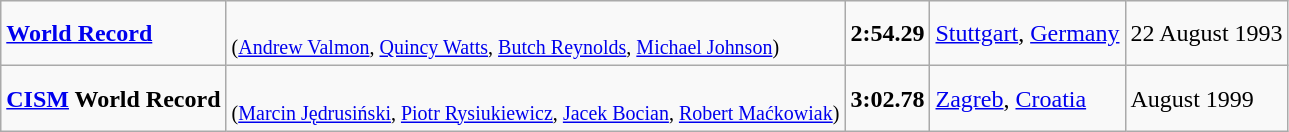<table class="wikitable">
<tr>
<td><strong><a href='#'>World Record</a></strong></td>
<td><br><small>(<a href='#'>Andrew Valmon</a>, <a href='#'>Quincy Watts</a>, <a href='#'>Butch Reynolds</a>, <a href='#'>Michael Johnson</a>)</small></td>
<td><strong>2:54.29</strong></td>
<td><a href='#'>Stuttgart</a>, <a href='#'>Germany</a></td>
<td>22 August 1993</td>
</tr>
<tr>
<td><strong><a href='#'>CISM</a> World Record</strong></td>
<td><br><small>(<a href='#'>Marcin Jędrusiński</a>, <a href='#'>Piotr Rysiukiewicz</a>, <a href='#'>Jacek Bocian</a>, <a href='#'>Robert Maćkowiak</a>)</small></td>
<td><strong>3:02.78</strong></td>
<td><a href='#'>Zagreb</a>, <a href='#'>Croatia</a></td>
<td>August 1999</td>
</tr>
</table>
